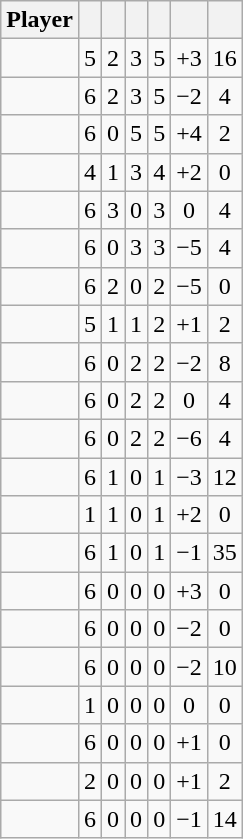<table class="wikitable sortable" style="text-align:center;">
<tr>
<th>Player</th>
<th></th>
<th></th>
<th></th>
<th></th>
<th data-sort-type="number"></th>
<th></th>
</tr>
<tr>
<td></td>
<td>5</td>
<td>2</td>
<td>3</td>
<td>5</td>
<td>+3</td>
<td>16</td>
</tr>
<tr>
<td></td>
<td>6</td>
<td>2</td>
<td>3</td>
<td>5</td>
<td>−2</td>
<td>4</td>
</tr>
<tr>
<td></td>
<td>6</td>
<td>0</td>
<td>5</td>
<td>5</td>
<td>+4</td>
<td>2</td>
</tr>
<tr>
<td></td>
<td>4</td>
<td>1</td>
<td>3</td>
<td>4</td>
<td>+2</td>
<td>0</td>
</tr>
<tr>
<td></td>
<td>6</td>
<td>3</td>
<td>0</td>
<td>3</td>
<td>0</td>
<td>4</td>
</tr>
<tr>
<td></td>
<td>6</td>
<td>0</td>
<td>3</td>
<td>3</td>
<td>−5</td>
<td>4</td>
</tr>
<tr>
<td></td>
<td>6</td>
<td>2</td>
<td>0</td>
<td>2</td>
<td>−5</td>
<td>0</td>
</tr>
<tr>
<td></td>
<td>5</td>
<td>1</td>
<td>1</td>
<td>2</td>
<td>+1</td>
<td>2</td>
</tr>
<tr>
<td></td>
<td>6</td>
<td>0</td>
<td>2</td>
<td>2</td>
<td>−2</td>
<td>8</td>
</tr>
<tr>
<td></td>
<td>6</td>
<td>0</td>
<td>2</td>
<td>2</td>
<td>0</td>
<td>4</td>
</tr>
<tr>
<td></td>
<td>6</td>
<td>0</td>
<td>2</td>
<td>2</td>
<td>−6</td>
<td>4</td>
</tr>
<tr>
<td></td>
<td>6</td>
<td>1</td>
<td>0</td>
<td>1</td>
<td>−3</td>
<td>12</td>
</tr>
<tr>
<td></td>
<td>1</td>
<td>1</td>
<td>0</td>
<td>1</td>
<td>+2</td>
<td>0</td>
</tr>
<tr>
<td></td>
<td>6</td>
<td>1</td>
<td>0</td>
<td>1</td>
<td>−1</td>
<td>35</td>
</tr>
<tr>
<td></td>
<td>6</td>
<td>0</td>
<td>0</td>
<td>0</td>
<td>+3</td>
<td>0</td>
</tr>
<tr>
<td></td>
<td>6</td>
<td>0</td>
<td>0</td>
<td>0</td>
<td>−2</td>
<td>0</td>
</tr>
<tr>
<td></td>
<td>6</td>
<td>0</td>
<td>0</td>
<td>0</td>
<td>−2</td>
<td>10</td>
</tr>
<tr>
<td></td>
<td>1</td>
<td>0</td>
<td>0</td>
<td>0</td>
<td>0</td>
<td>0</td>
</tr>
<tr>
<td></td>
<td>6</td>
<td>0</td>
<td>0</td>
<td>0</td>
<td>+1</td>
<td>0</td>
</tr>
<tr>
<td></td>
<td>2</td>
<td>0</td>
<td>0</td>
<td>0</td>
<td>+1</td>
<td>2</td>
</tr>
<tr>
<td></td>
<td>6</td>
<td>0</td>
<td>0</td>
<td>0</td>
<td>−1</td>
<td>14</td>
</tr>
</table>
